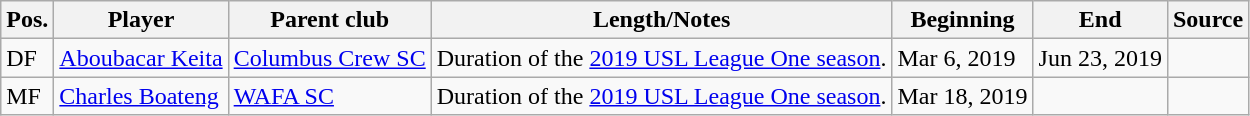<table class="wikitable sortable" style="text-align: left">
<tr>
<th><strong>Pos.</strong></th>
<th><strong>Player</strong></th>
<th><strong>Parent club</strong></th>
<th><strong>Length/Notes</strong></th>
<th><strong>Beginning</strong></th>
<th><strong>End</strong></th>
<th><strong>Source</strong></th>
</tr>
<tr>
<td>DF</td>
<td> <a href='#'>Aboubacar Keita</a></td>
<td> <a href='#'>Columbus Crew SC</a></td>
<td>Duration of the <a href='#'>2019 USL League One season</a>.</td>
<td>Mar 6, 2019</td>
<td>Jun 23, 2019</td>
<td align=center></td>
</tr>
<tr>
<td>MF</td>
<td> <a href='#'>Charles Boateng</a></td>
<td> <a href='#'>WAFA SC</a></td>
<td>Duration of the <a href='#'>2019 USL League One season</a>.</td>
<td>Mar 18, 2019</td>
<td></td>
<td align=center></td>
</tr>
</table>
